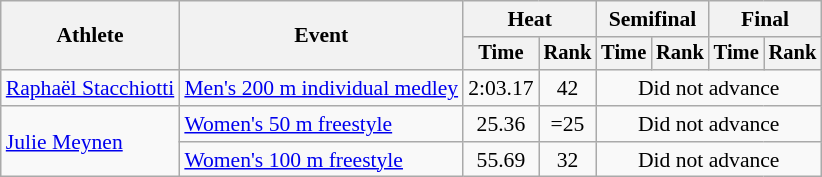<table class=wikitable style="font-size:90%">
<tr>
<th rowspan="2">Athlete</th>
<th rowspan="2">Event</th>
<th colspan="2">Heat</th>
<th colspan="2">Semifinal</th>
<th colspan="2">Final</th>
</tr>
<tr style="font-size:95%">
<th>Time</th>
<th>Rank</th>
<th>Time</th>
<th>Rank</th>
<th>Time</th>
<th>Rank</th>
</tr>
<tr align=center>
<td align=left><a href='#'>Raphaël Stacchiotti</a></td>
<td align=left><a href='#'>Men's 200 m individual medley</a></td>
<td>2:03.17</td>
<td>42</td>
<td colspan="4">Did not advance</td>
</tr>
<tr align=center>
<td align=left rowspan=2><a href='#'>Julie Meynen</a></td>
<td align=left><a href='#'>Women's 50 m freestyle</a></td>
<td>25.36</td>
<td>=25</td>
<td colspan="4">Did not advance</td>
</tr>
<tr align=center>
<td align=left><a href='#'>Women's 100 m freestyle</a></td>
<td>55.69</td>
<td>32</td>
<td colspan="4">Did not advance</td>
</tr>
</table>
